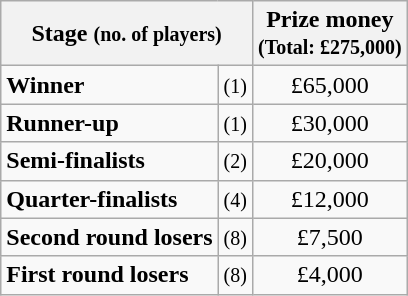<table class="wikitable">
<tr>
<th colspan="2">Stage <small>(no. of players)</small></th>
<th>Prize money<br><small>(Total: £275,000)</small></th>
</tr>
<tr>
<td><strong>Winner</strong></td>
<td align="center"><small>(1)</small></td>
<td align="center">£65,000</td>
</tr>
<tr>
<td><strong>Runner-up</strong></td>
<td align="center"><small>(1)</small></td>
<td align="center">£30,000</td>
</tr>
<tr>
<td><strong>Semi-finalists</strong></td>
<td align="center"><small>(2)</small></td>
<td align="center">£20,000</td>
</tr>
<tr>
<td><strong>Quarter-finalists</strong></td>
<td align="center"><small>(4)</small></td>
<td align="center">£12,000</td>
</tr>
<tr>
<td><strong>Second round losers</strong></td>
<td align="center"><small>(8)</small></td>
<td align="center">£7,500</td>
</tr>
<tr>
<td><strong>First round losers</strong></td>
<td align="center"><small>(8)</small></td>
<td align="center">£4,000</td>
</tr>
</table>
